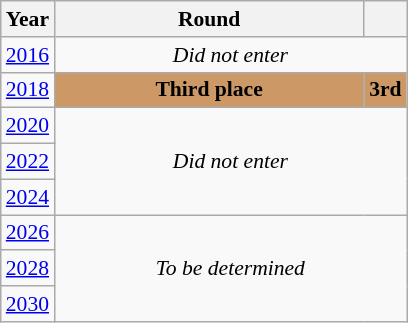<table class="wikitable" style="text-align: center; font-size:90%">
<tr>
<th>Year</th>
<th style="width:200px">Round</th>
<th></th>
</tr>
<tr>
<td><a href='#'>2016</a></td>
<td colspan="2"><em>Did not enter</em></td>
</tr>
<tr>
<td><a href='#'>2018</a></td>
<td bgcolor="cc9966"><strong>Third place</strong></td>
<td bgcolor="cc9966"><strong>3rd</strong></td>
</tr>
<tr>
<td><a href='#'>2020</a></td>
<td colspan="2" rowspan="3"><em>Did not enter</em></td>
</tr>
<tr>
<td><a href='#'>2022</a></td>
</tr>
<tr>
<td><a href='#'>2024</a></td>
</tr>
<tr>
<td><a href='#'>2026</a></td>
<td colspan="2" rowspan="3"><em>To be determined</em></td>
</tr>
<tr>
<td><a href='#'>2028</a></td>
</tr>
<tr>
<td><a href='#'>2030</a></td>
</tr>
</table>
